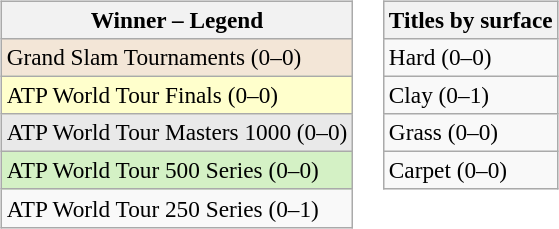<table>
<tr valign=top>
<td><br><table class="sortable wikitable" style=font-size:97%>
<tr>
<th>Winner – Legend</th>
</tr>
<tr style="background:#f3e6d7;">
<td>Grand Slam Tournaments (0–0)</td>
</tr>
<tr style="background:#ffc;">
<td>ATP World Tour Finals (0–0)</td>
</tr>
<tr style="background:#e9e9e9;">
<td>ATP World Tour Masters 1000 (0–0)</td>
</tr>
<tr style="background:#d4f1c5;">
<td>ATP World Tour 500 Series (0–0)</td>
</tr>
<tr>
<td>ATP World Tour 250 Series (0–1)</td>
</tr>
</table>
</td>
<td><br><table class="sortable wikitable" style=font-size:97%>
<tr>
<th>Titles by surface</th>
</tr>
<tr>
<td>Hard (0–0)</td>
</tr>
<tr>
<td>Clay (0–1)</td>
</tr>
<tr>
<td>Grass (0–0)</td>
</tr>
<tr>
<td>Carpet (0–0)</td>
</tr>
</table>
</td>
</tr>
</table>
